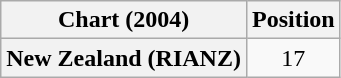<table class="wikitable plainrowheaders" style="text-align:center">
<tr>
<th>Chart (2004)</th>
<th>Position</th>
</tr>
<tr>
<th scope="row">New Zealand (RIANZ)</th>
<td>17</td>
</tr>
</table>
